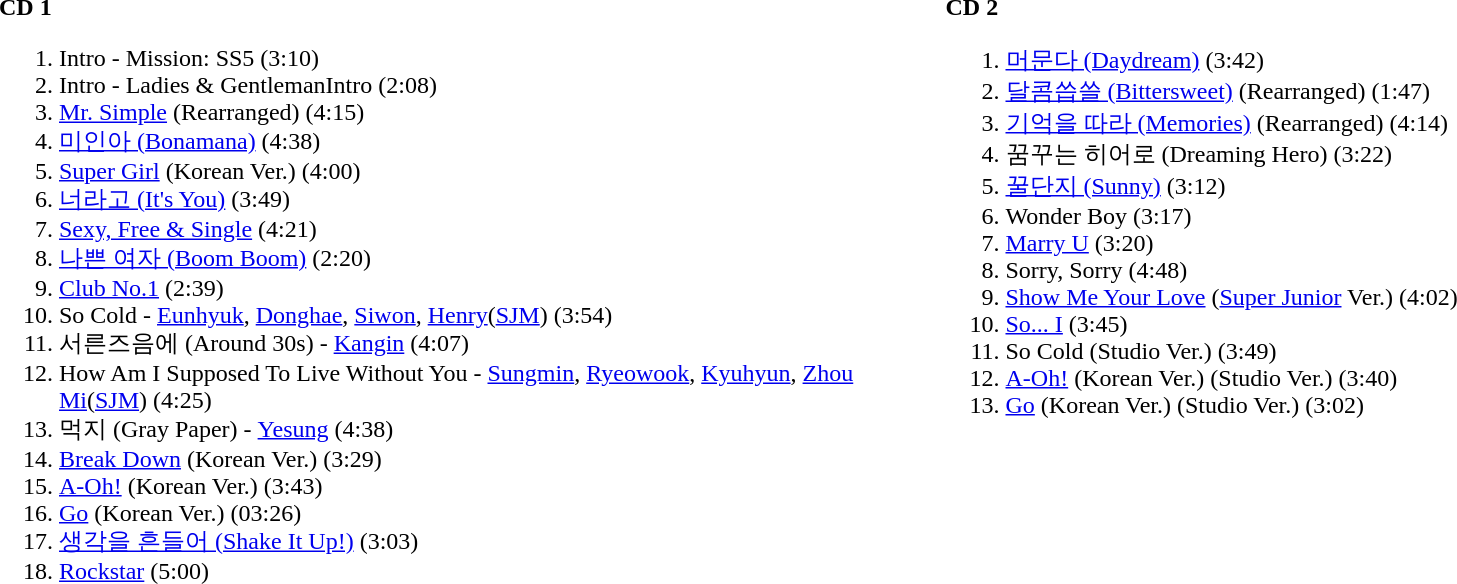<table cellpadding="10">
<tr>
<td width="50%"  valign="top"><br><strong>CD 1</strong><ol><li>Intro - Mission: SS5 (3:10)</li><li>Intro - Ladies & GentlemanIntro (2:08)</li><li><a href='#'>Mr. Simple</a> (Rearranged) (4:15)</li><li><a href='#'>미인아 (Bonamana)</a> (4:38)</li><li><a href='#'>Super Girl</a> (Korean Ver.) (4:00)</li><li><a href='#'>너라고 (It's You)</a> (3:49)</li><li><a href='#'>Sexy, Free & Single</a> (4:21)</li><li><a href='#'>나쁜 여자 (Boom Boom)</a> (2:20)</li><li><a href='#'>Club No.1</a> (2:39)</li><li>So Cold - <a href='#'>Eunhyuk</a>, <a href='#'>Donghae</a>, <a href='#'>Siwon</a>, <a href='#'>Henry</a>(<a href='#'>SJM</a>) (3:54)</li><li>서른즈음에 (Around 30s) - <a href='#'>Kangin</a> (4:07)</li><li>How Am I Supposed To Live Without You - <a href='#'>Sungmin</a>, <a href='#'>Ryeowook</a>, <a href='#'>Kyuhyun</a>, <a href='#'>Zhou Mi</a>(<a href='#'>SJM</a>) (4:25)</li><li>먹지 (Gray Paper) - <a href='#'>Yesung</a> (4:38)</li><li><a href='#'>Break Down</a> (Korean Ver.) (3:29)</li><li><a href='#'>A-Oh!</a> (Korean Ver.) (3:43)</li><li><a href='#'>Go</a> (Korean Ver.) (03:26)</li><li><a href='#'>생각을 흔들어 (Shake It Up!)</a> (3:03)</li><li><a href='#'>Rockstar</a> (5:00)</li></ol></td>
<td width="50%"  valign="top"><br><strong>CD 2</strong><ol><li><a href='#'>머문다 (Daydream)</a> (3:42)</li><li><a href='#'>달콤씁쓸 (Bittersweet)</a> (Rearranged) (1:47)</li><li><a href='#'>기억을 따라 (Memories)</a> (Rearranged) (4:14)</li><li>꿈꾸는 히어로 (Dreaming Hero) (3:22)</li><li><a href='#'>꿀단지 (Sunny)</a> (3:12)</li><li>Wonder Boy (3:17)</li><li><a href='#'>Marry U</a> (3:20)</li><li>Sorry, Sorry (4:48)</li><li><a href='#'>Show Me Your Love</a> (<a href='#'>Super Junior</a> Ver.) (4:02)</li><li><a href='#'>So... I</a> (3:45)</li><li>So Cold (Studio Ver.) (3:49)</li><li><a href='#'>A-Oh!</a> (Korean Ver.) (Studio Ver.) (3:40)</li><li><a href='#'>Go</a> (Korean Ver.) (Studio Ver.) (3:02)</li></ol></td>
</tr>
</table>
